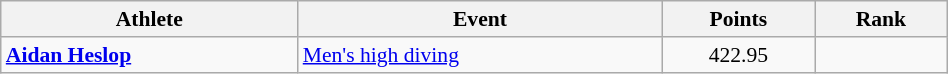<table class="wikitable" style="text-align:center; font-size:90%; width:50%;">
<tr>
<th>Athlete</th>
<th>Event</th>
<th>Points</th>
<th>Rank</th>
</tr>
<tr>
<td align=left><strong><a href='#'>Aidan Heslop</a></strong></td>
<td align=left><a href='#'>Men's high diving</a></td>
<td>422.95</td>
<td></td>
</tr>
</table>
